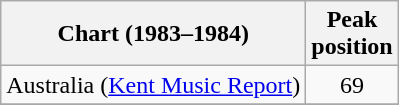<table class="wikitable sortable">
<tr>
<th>Chart (1983–1984)</th>
<th>Peak<br>position</th>
</tr>
<tr>
<td>Australia (<a href='#'>Kent Music Report</a>)</td>
<td style="text-align:center;">69</td>
</tr>
<tr>
</tr>
<tr>
</tr>
<tr>
</tr>
</table>
